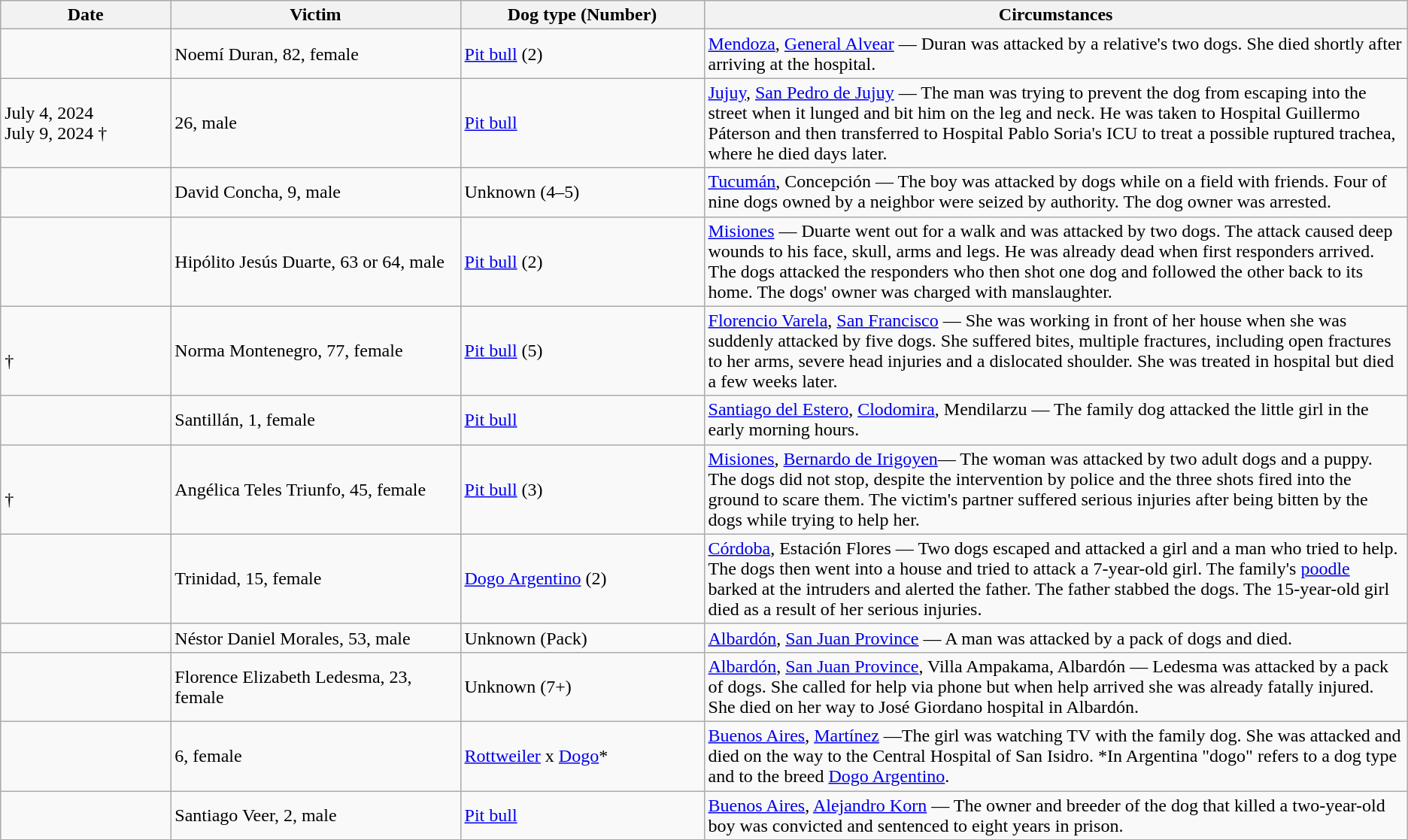<table class="wikitable sortable">
<tr>
<th width="85">Date</th>
<th style="width:150px;">Victim</th>
<th style="width:125px;">Dog type (Number)</th>
<th width="50%">Circumstances</th>
</tr>
<tr>
<td></td>
<td>Noemí Duran, 82, female</td>
<td><a href='#'>Pit bull</a> (2)</td>
<td><a href='#'>Mendoza</a>, <a href='#'>General Alvear</a> — Duran was attacked by a relative's two dogs. She died shortly after arriving at the hospital.</td>
</tr>
<tr>
<td>July 4, 2024<br>July 9, 2024 †</td>
<td>26, male</td>
<td><a href='#'>Pit bull</a></td>
<td><a href='#'>Jujuy</a>, <a href='#'>San Pedro de Jujuy</a> — The man was trying to prevent the dog from escaping into the street when it lunged and bit him on the leg and neck. He was taken to Hospital Guillermo Páterson and then transferred to Hospital Pablo Soria's ICU to treat a possible ruptured trachea, where he died days later.</td>
</tr>
<tr>
<td></td>
<td>David Concha, 9, male</td>
<td>Unknown (4–5)</td>
<td><a href='#'>Tucumán</a>, Concepción — The boy was attacked by dogs while on a field with friends. Four of nine dogs owned by a neighbor were seized by authority. The dog owner was arrested.</td>
</tr>
<tr>
<td></td>
<td>Hipólito Jesús Duarte, 63 or 64, male</td>
<td><a href='#'>Pit bull</a> (2)</td>
<td><a href='#'>Misiones</a> — Duarte went out for a walk and was attacked by two dogs. The attack caused deep wounds to his face, skull, arms and legs. He was already dead when first responders arrived. The dogs attacked the responders who then shot one dog and followed the other back to its home. The dogs' owner was charged with manslaughter.</td>
</tr>
<tr>
<td><br> †</td>
<td>Norma Montenegro, 77, female</td>
<td><a href='#'>Pit bull</a> (5)</td>
<td><a href='#'>Florencio Varela</a>, <a href='#'>San Francisco</a> — She was working in front of her house when she was suddenly attacked by five dogs. She suffered bites, multiple fractures, including open fractures to her arms, severe head injuries and a dislocated shoulder. She was treated in hospital but died a few weeks later.</td>
</tr>
<tr>
<td></td>
<td>Santillán, 1, female</td>
<td><a href='#'>Pit bull</a></td>
<td><a href='#'>Santiago del Estero</a>, <a href='#'>Clodomira</a>, Mendilarzu — The family dog attacked the little girl in the early morning hours.</td>
</tr>
<tr>
<td><br> †</td>
<td>Angélica Teles Triunfo, 45, female</td>
<td><a href='#'>Pit bull</a> (3)</td>
<td><a href='#'>Misiones</a>, <a href='#'>Bernardo de Irigoyen</a>— The woman was attacked by two adult dogs and a puppy. The dogs did not stop, despite the intervention by police and the three shots fired into the ground to scare them. The victim's partner suffered serious injuries after being bitten by the dogs while trying to help her.</td>
</tr>
<tr>
<td></td>
<td>Trinidad, 15, female</td>
<td><a href='#'>Dogo Argentino</a> (2)</td>
<td><a href='#'>Córdoba</a>, Estación Flores — Two dogs escaped and attacked a girl and a man who tried to help. The dogs then went into a house and tried to attack a 7-year-old girl. The family's <a href='#'>poodle</a> barked at the intruders and alerted the father. The father stabbed the dogs. The 15-year-old girl died as a result of her serious injuries.</td>
</tr>
<tr>
<td></td>
<td>Néstor Daniel Morales, 53, male</td>
<td>Unknown (Pack)</td>
<td><a href='#'>Albardón</a>, <a href='#'>San Juan Province</a> — A man was attacked by a pack of dogs and died.</td>
</tr>
<tr>
<td></td>
<td>Florence Elizabeth Ledesma, 23, female</td>
<td>Unknown (7+)</td>
<td><a href='#'>Albardón</a>, <a href='#'>San Juan Province</a>, Villa Ampakama, Albardón — Ledesma was attacked by a pack of dogs. She called for help via phone but when help arrived she was already fatally injured. She died on her way to José Giordano hospital in Albardón.</td>
</tr>
<tr>
<td></td>
<td>6, female</td>
<td><a href='#'>Rottweiler</a> x <a href='#'>Dogo</a>*</td>
<td><a href='#'>Buenos Aires</a>, <a href='#'>Martínez</a> —The girl was watching TV with the family dog. She was attacked and died on the way to the Central Hospital of San Isidro. *In Argentina "dogo" refers to a dog type and to the breed <a href='#'>Dogo Argentino</a>.</td>
</tr>
<tr>
<td></td>
<td>Santiago Veer, 2, male</td>
<td><a href='#'>Pit bull</a></td>
<td><a href='#'>Buenos Aires</a>, <a href='#'>Alejandro Korn</a> — The owner and breeder of the dog that killed a two-year-old boy was convicted and sentenced to eight years in prison.</td>
</tr>
</table>
